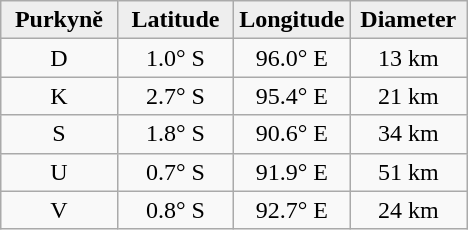<table class="wikitable">
<tr>
<th width="25%" style="background:#eeeeee;">Purkyně</th>
<th width="25%" style="background:#eeeeee;">Latitude</th>
<th width="25%" style="background:#eeeeee;">Longitude</th>
<th width="25%" style="background:#eeeeee;">Diameter</th>
</tr>
<tr>
<td align="center">D</td>
<td align="center">1.0° S</td>
<td align="center">96.0° E</td>
<td align="center">13 km</td>
</tr>
<tr>
<td align="center">K</td>
<td align="center">2.7° S</td>
<td align="center">95.4° E</td>
<td align="center">21 km</td>
</tr>
<tr>
<td align="center">S</td>
<td align="center">1.8° S</td>
<td align="center">90.6° E</td>
<td align="center">34 km</td>
</tr>
<tr>
<td align="center">U</td>
<td align="center">0.7° S</td>
<td align="center">91.9° E</td>
<td align="center">51 km</td>
</tr>
<tr>
<td align="center">V</td>
<td align="center">0.8° S</td>
<td align="center">92.7° E</td>
<td align="center">24 km</td>
</tr>
</table>
